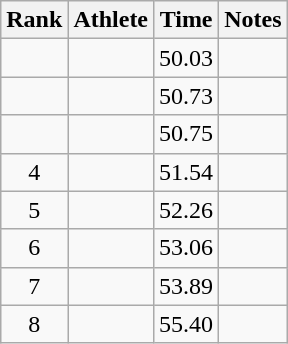<table class="wikitable sortable" style="text-align:center">
<tr>
<th>Rank</th>
<th>Athlete</th>
<th>Time</th>
<th>Notes</th>
</tr>
<tr>
<td></td>
<td align=left></td>
<td>50.03</td>
<td></td>
</tr>
<tr>
<td></td>
<td align=left></td>
<td>50.73</td>
<td></td>
</tr>
<tr>
<td></td>
<td align=left></td>
<td>50.75</td>
<td></td>
</tr>
<tr>
<td>4</td>
<td align=left></td>
<td>51.54</td>
<td></td>
</tr>
<tr>
<td>5</td>
<td align=left></td>
<td>52.26</td>
<td></td>
</tr>
<tr>
<td>6</td>
<td align=left></td>
<td>53.06</td>
<td></td>
</tr>
<tr>
<td>7</td>
<td align=left></td>
<td>53.89</td>
<td></td>
</tr>
<tr>
<td>8</td>
<td align=left></td>
<td>55.40</td>
<td></td>
</tr>
</table>
